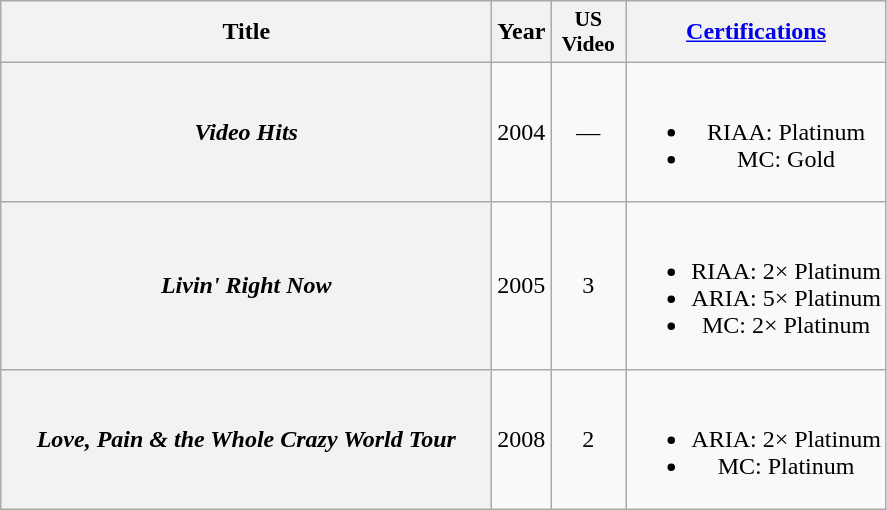<table class="wikitable plainrowheaders" style="text-align:center;" border="1">
<tr>
<th scope="col" style="width:20em;">Title</th>
<th scope="col">Year</th>
<th scope="col" style="width:3em;font-size:90%;">US Video</th>
<th scope="col"><a href='#'>Certifications</a></th>
</tr>
<tr>
<th scope="row"><em>Video Hits</em></th>
<td>2004</td>
<td>—</td>
<td><br><ul><li>RIAA: Platinum</li><li>MC: Gold</li></ul></td>
</tr>
<tr>
<th scope="row"><em>Livin' Right Now</em></th>
<td>2005</td>
<td>3</td>
<td><br><ul><li>RIAA: 2× Platinum</li><li>ARIA: 5× Platinum</li><li>MC: 2× Platinum</li></ul></td>
</tr>
<tr>
<th scope="row"><em>Love, Pain & the Whole Crazy World Tour</em></th>
<td>2008</td>
<td>2</td>
<td><br><ul><li>ARIA: 2× Platinum</li><li>MC: Platinum</li></ul></td>
</tr>
</table>
